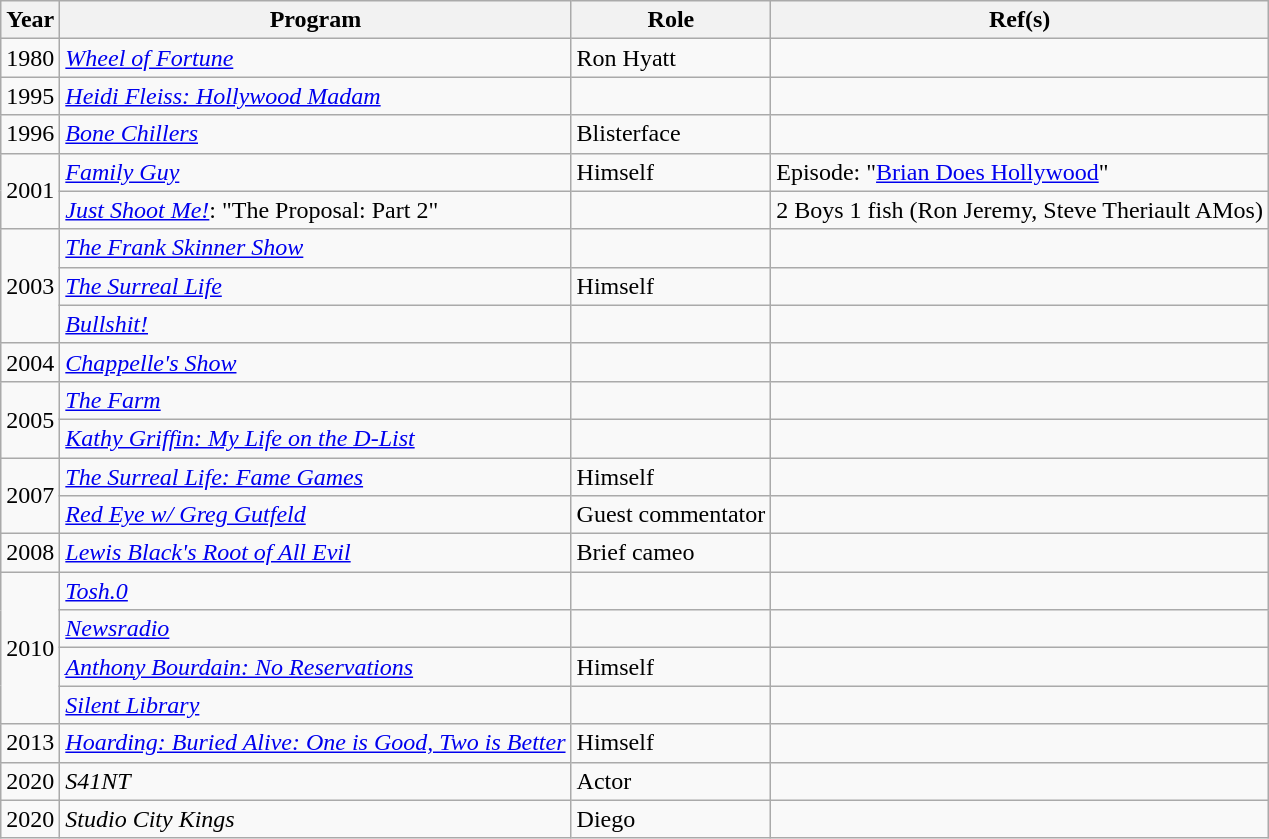<table class="wikitable">
<tr>
<th>Year</th>
<th>Program</th>
<th>Role</th>
<th>Ref(s)</th>
</tr>
<tr>
<td>1980</td>
<td><em><a href='#'>Wheel of Fortune</a></em></td>
<td>Ron Hyatt</td>
<td></td>
</tr>
<tr>
<td>1995</td>
<td><em><a href='#'>Heidi Fleiss: Hollywood Madam</a></em></td>
<td></td>
<td></td>
</tr>
<tr>
<td>1996</td>
<td><em><a href='#'>Bone Chillers</a></em></td>
<td>Blisterface</td>
<td></td>
</tr>
<tr>
<td rowspan="2">2001</td>
<td><em><a href='#'>Family Guy</a></em></td>
<td>Himself</td>
<td>Episode: "<a href='#'>Brian Does Hollywood</a>"</td>
</tr>
<tr>
<td><em><a href='#'>Just Shoot Me!</a></em>: "The Proposal: Part 2"</td>
<td></td>
<td>2 Boys 1 fish  (Ron Jeremy, Steve Theriault AMos)</td>
</tr>
<tr>
<td rowspan="3">2003</td>
<td><em><a href='#'>The Frank Skinner Show</a></em></td>
<td></td>
<td></td>
</tr>
<tr>
<td><em><a href='#'>The Surreal Life</a></em></td>
<td>Himself</td>
<td></td>
</tr>
<tr>
<td><em><a href='#'>Bullshit!</a></em></td>
<td></td>
<td></td>
</tr>
<tr>
<td>2004</td>
<td><em><a href='#'>Chappelle's Show</a></em></td>
<td></td>
<td></td>
</tr>
<tr>
<td rowspan="2">2005</td>
<td><em><a href='#'>The Farm</a></em></td>
<td></td>
<td></td>
</tr>
<tr>
<td><em><a href='#'>Kathy Griffin: My Life on the D-List</a></em></td>
<td></td>
<td></td>
</tr>
<tr>
<td rowspan="2">2007</td>
<td><em><a href='#'>The Surreal Life: Fame Games</a></em></td>
<td>Himself</td>
<td></td>
</tr>
<tr>
<td><em><a href='#'>Red Eye w/ Greg Gutfeld</a></em></td>
<td>Guest commentator</td>
<td></td>
</tr>
<tr>
<td>2008</td>
<td><em><a href='#'>Lewis Black's Root of All Evil</a></em></td>
<td>Brief cameo</td>
<td></td>
</tr>
<tr>
<td rowspan="4">2010</td>
<td><em><a href='#'>Tosh.0</a></em></td>
<td></td>
<td></td>
</tr>
<tr>
<td><em><a href='#'>Newsradio</a></em></td>
<td></td>
<td></td>
</tr>
<tr>
<td><em><a href='#'>Anthony Bourdain: No Reservations</a></em></td>
<td>Himself</td>
<td></td>
</tr>
<tr>
<td><em><a href='#'>Silent Library</a></em></td>
<td></td>
<td></td>
</tr>
<tr>
<td>2013</td>
<td><em><a href='#'>Hoarding: Buried Alive: One is Good, Two is Better</a></em></td>
<td>Himself</td>
<td></td>
</tr>
<tr>
<td>2020</td>
<td><em>S41NT</em></td>
<td>Actor</td>
<td></td>
</tr>
<tr>
<td>2020</td>
<td><em>Studio City Kings</em></td>
<td>Diego</td>
<td></td>
</tr>
</table>
